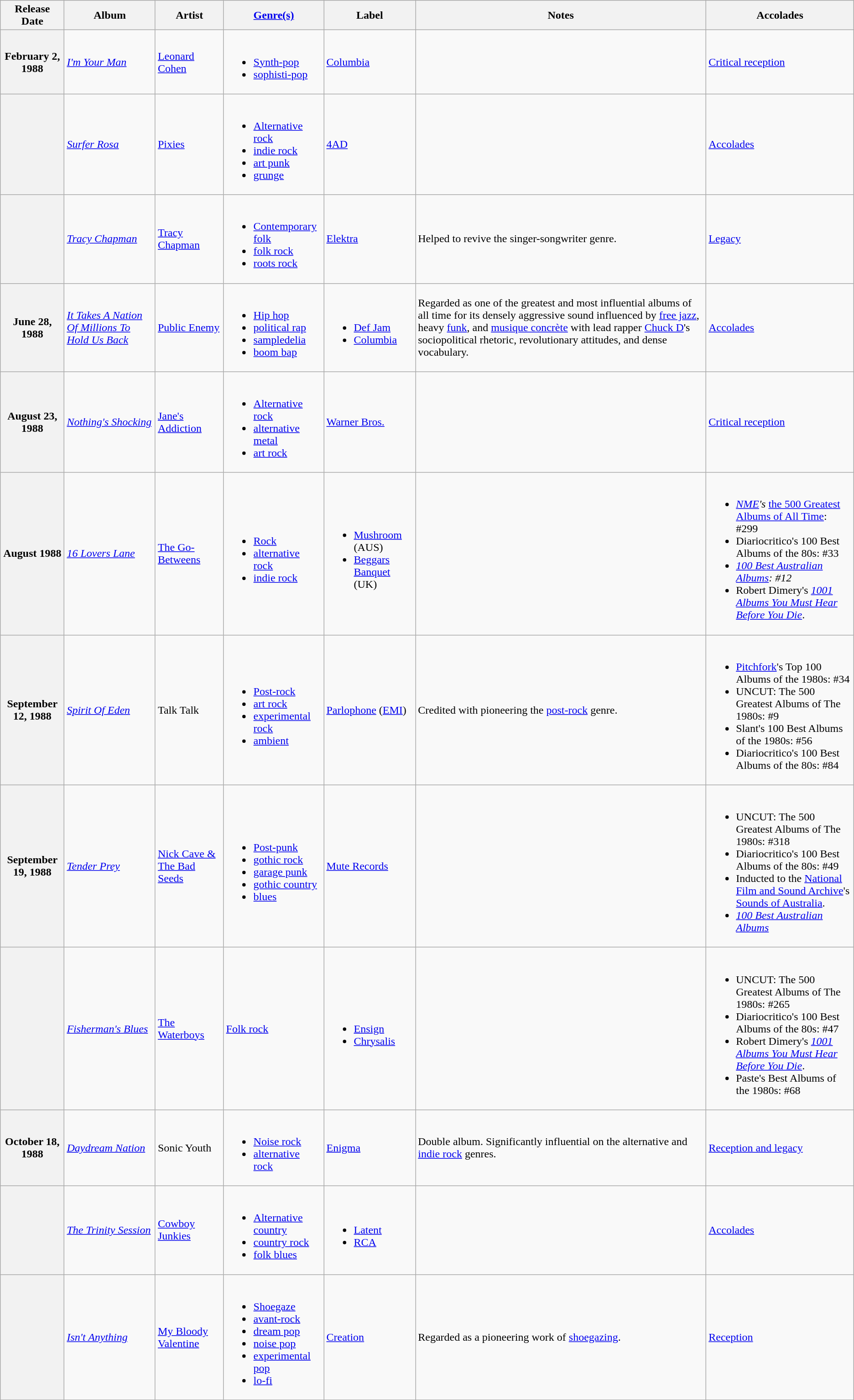<table class="wikitable sortable sticky-header" width="auto">
<tr>
<th>Release Date</th>
<th>Album</th>
<th>Artist</th>
<th><a href='#'>Genre(s)</a></th>
<th>Label</th>
<th>Notes</th>
<th>Accolades</th>
</tr>
<tr>
<th>February 2, 1988</th>
<td><a href='#'><em>I'm Your Man</em></a></td>
<td><a href='#'>Leonard Cohen</a></td>
<td><br><ul><li><a href='#'>Synth-pop</a></li><li><a href='#'>sophisti-pop</a></li></ul></td>
<td><a href='#'>Columbia</a></td>
<td></td>
<td><a href='#'>Critical reception</a></td>
</tr>
<tr>
<th></th>
<td><em><a href='#'>Surfer Rosa</a></em></td>
<td><a href='#'>Pixies</a></td>
<td><br><ul><li><a href='#'>Alternative rock</a></li><li><a href='#'>indie rock</a></li><li><a href='#'>art punk</a></li><li><a href='#'>grunge</a></li></ul></td>
<td><a href='#'>4AD</a></td>
<td></td>
<td><a href='#'>Accolades</a></td>
</tr>
<tr>
<th></th>
<td><a href='#'><em>Tracy Chapman</em></a></td>
<td><a href='#'>Tracy Chapman</a></td>
<td><br><ul><li><a href='#'>Contemporary folk</a></li><li><a href='#'>folk rock</a></li><li><a href='#'>roots rock</a></li></ul></td>
<td><a href='#'>Elektra</a></td>
<td>Helped to revive the singer-songwriter genre.</td>
<td><a href='#'>Legacy</a></td>
</tr>
<tr>
<th>June 28, 1988</th>
<td><a href='#'><em>It Takes A Nation Of Millions To Hold Us Back</em></a></td>
<td><a href='#'>Public Enemy</a></td>
<td><br><ul><li><a href='#'>Hip hop</a></li><li><a href='#'>political rap</a></li><li><a href='#'>sampledelia</a></li><li><a href='#'>boom bap</a></li></ul></td>
<td><br><ul><li><a href='#'>Def Jam</a></li><li><a href='#'>Columbia</a></li></ul></td>
<td>Regarded as one of the greatest and most influential albums of all time for its densely aggressive sound influenced by <a href='#'>free jazz</a>, heavy <a href='#'>funk</a>, and <a href='#'>musique concrète</a> with lead rapper <a href='#'>Chuck D</a>'s sociopolitical rhetoric, revolutionary attitudes, and dense vocabulary.</td>
<td><a href='#'>Accolades</a></td>
</tr>
<tr>
<th>August 23, 1988</th>
<td><em><a href='#'>Nothing's Shocking</a></em></td>
<td><a href='#'>Jane's Addiction</a></td>
<td><br><ul><li><a href='#'>Alternative rock</a></li><li><a href='#'>alternative metal</a></li><li><a href='#'>art rock</a></li></ul></td>
<td><a href='#'>Warner Bros.</a></td>
<td></td>
<td><a href='#'>Critical reception</a></td>
</tr>
<tr>
<th>August 1988</th>
<td><em><a href='#'>16 Lovers Lane</a></em></td>
<td><a href='#'>The Go-Betweens</a></td>
<td><br><ul><li><a href='#'>Rock</a></li><li><a href='#'>alternative rock</a></li><li><a href='#'>indie rock</a></li></ul></td>
<td><br><ul><li><a href='#'>Mushroom</a> (AUS)</li><li><a href='#'>Beggars Banquet</a> (UK)</li></ul></td>
<td></td>
<td><br><ul><li><em><a href='#'>NME</a>'s</em> <a href='#'>the 500 Greatest Albums of All Time</a>: #299</li><li>Diariocritico's 100 Best Albums of the 80s: #33</li><li><em><a href='#'>100 Best Australian Albums</a>: #12</em></li><li>Robert Dimery's <em><a href='#'>1001 Albums You Must Hear Before You Die</a></em>.</li></ul></td>
</tr>
<tr>
<th>September 12, 1988</th>
<td><a href='#'><em>Spirit Of Eden</em></a></td>
<td>Talk Talk</td>
<td><br><ul><li><a href='#'>Post-rock</a></li><li><a href='#'>art rock</a></li><li><a href='#'>experimental rock</a></li><li><a href='#'>ambient</a></li></ul></td>
<td><a href='#'>Parlophone</a> (<a href='#'>EMI</a>)</td>
<td>Credited with pioneering the <a href='#'>post-rock</a> genre.</td>
<td><br><ul><li><a href='#'>Pitchfork</a>'s Top 100 Albums of the 1980s: #34</li><li>UNCUT: The 500 Greatest Albums of The 1980s: #9</li><li>Slant's 100 Best Albums of the 1980s: #56</li><li>Diariocritico's 100 Best Albums of the 80s: #84</li></ul></td>
</tr>
<tr>
<th>September 19, 1988</th>
<td><em><a href='#'>Tender Prey</a></em></td>
<td><a href='#'>Nick Cave & The Bad Seeds</a></td>
<td><br><ul><li><a href='#'>Post-punk</a></li><li><a href='#'>gothic rock</a></li><li><a href='#'>garage punk</a></li><li><a href='#'>gothic country</a></li><li><a href='#'>blues</a></li></ul></td>
<td><a href='#'>Mute Records</a></td>
<td></td>
<td><br><ul><li>UNCUT: The 500 Greatest Albums of The 1980s: #318</li><li>Diariocritico's 100 Best Albums of the 80s: #49</li><li>Inducted to the <a href='#'>National Film and Sound Archive</a>'s <a href='#'>Sounds of Australia</a>.</li><li><em><a href='#'>100 Best Australian Albums</a></em></li></ul></td>
</tr>
<tr>
<th></th>
<td><em><a href='#'>Fisherman's Blues</a></em></td>
<td><a href='#'>The Waterboys</a></td>
<td><a href='#'>Folk rock</a></td>
<td><br><ul><li><a href='#'>Ensign</a></li><li><a href='#'>Chrysalis</a></li></ul></td>
<td></td>
<td><br><ul><li>UNCUT: The 500 Greatest Albums of The 1980s: #265</li><li>Diariocritico's 100 Best Albums of the 80s: #47</li><li>Robert Dimery's <em><a href='#'>1001 Albums You Must Hear Before You Die</a></em>.</li><li>Paste's Best Albums of the 1980s: #68</li></ul></td>
</tr>
<tr>
<th>October 18, 1988</th>
<td><em><a href='#'>Daydream Nation</a></em></td>
<td>Sonic Youth</td>
<td><br><ul><li><a href='#'>Noise rock</a></li><li><a href='#'>alternative rock</a></li></ul></td>
<td><a href='#'>Enigma</a></td>
<td>Double album. Significantly influential on the alternative and <a href='#'>indie rock</a> genres.</td>
<td><a href='#'>Reception and legacy</a></td>
</tr>
<tr>
<th></th>
<td><em><a href='#'>The Trinity Session</a></em></td>
<td><a href='#'>Cowboy Junkies</a></td>
<td><br><ul><li><a href='#'>Alternative country</a></li><li><a href='#'>country rock</a></li><li><a href='#'>folk blues</a></li></ul></td>
<td><br><ul><li><a href='#'>Latent</a></li><li><a href='#'>RCA</a></li></ul></td>
<td></td>
<td><a href='#'>Accolades</a></td>
</tr>
<tr>
<th></th>
<td><em><a href='#'>Isn't Anything</a></em></td>
<td><a href='#'>My Bloody Valentine</a></td>
<td><br><ul><li><a href='#'>Shoegaze</a></li><li><a href='#'>avant-rock</a></li><li><a href='#'>dream pop</a></li><li><a href='#'>noise pop</a></li><li><a href='#'>experimental pop</a></li><li><a href='#'>lo-fi</a></li></ul></td>
<td><a href='#'>Creation</a></td>
<td>Regarded as a pioneering work of <a href='#'>shoegazing</a>.</td>
<td><a href='#'>Reception</a></td>
</tr>
</table>
